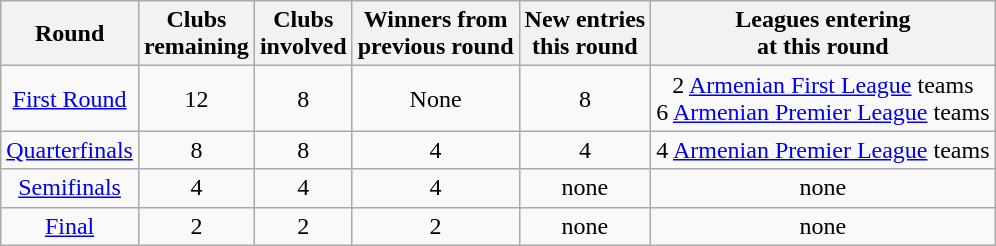<table class="wikitable" style="text-align:center">
<tr>
<th>Round</th>
<th>Clubs<br>remaining</th>
<th>Clubs<br>involved</th>
<th>Winners from<br>previous round</th>
<th>New entries<br>this round</th>
<th>Leagues entering<br>at this round</th>
</tr>
<tr>
<td><a href='#'>First Round</a></td>
<td>12</td>
<td>8</td>
<td>None</td>
<td>8</td>
<td>2 <a href='#'>Armenian First League</a> teams <br> 6 <a href='#'>Armenian Premier League</a> teams</td>
</tr>
<tr>
<td><a href='#'>Quarterfinals</a></td>
<td>8</td>
<td>8</td>
<td>4</td>
<td>4</td>
<td>4 <a href='#'>Armenian Premier League</a> teams</td>
</tr>
<tr>
<td><a href='#'>Semifinals</a></td>
<td>4</td>
<td>4</td>
<td>4</td>
<td>none</td>
<td>none</td>
</tr>
<tr>
<td><a href='#'>Final</a></td>
<td>2</td>
<td>2</td>
<td>2</td>
<td>none</td>
<td>none</td>
</tr>
</table>
